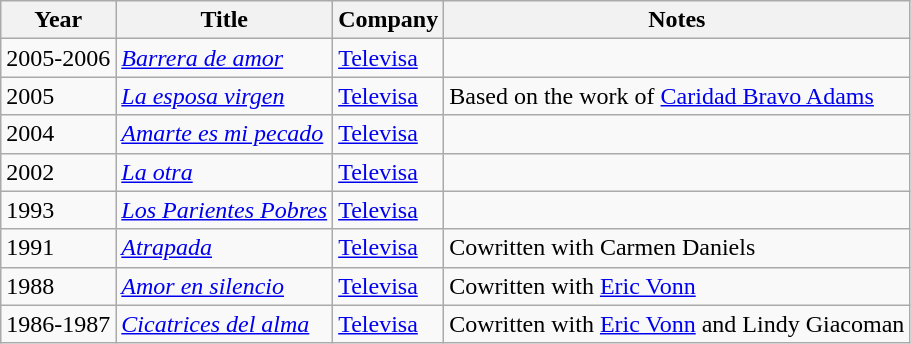<table class="wikitable sortable">
<tr>
<th>Year</th>
<th>Title</th>
<th>Company</th>
<th>Notes</th>
</tr>
<tr>
<td>2005-2006</td>
<td><em><a href='#'>Barrera de amor</a></em></td>
<td><a href='#'>Televisa</a></td>
<td></td>
</tr>
<tr>
<td>2005</td>
<td><em><a href='#'>La esposa virgen</a></em></td>
<td><a href='#'>Televisa</a></td>
<td>Based on the work of <a href='#'>Caridad Bravo Adams</a></td>
</tr>
<tr>
<td>2004</td>
<td><em><a href='#'>Amarte es mi pecado</a></em></td>
<td><a href='#'>Televisa</a></td>
<td></td>
</tr>
<tr>
<td>2002</td>
<td><em><a href='#'>La otra</a></em></td>
<td><a href='#'>Televisa</a></td>
<td></td>
</tr>
<tr>
<td>1993</td>
<td><em><a href='#'>Los Parientes Pobres</a></em></td>
<td><a href='#'>Televisa</a></td>
<td></td>
</tr>
<tr>
<td>1991</td>
<td><em><a href='#'>Atrapada</a></em></td>
<td><a href='#'>Televisa</a></td>
<td>Cowritten with Carmen Daniels</td>
</tr>
<tr>
<td>1988</td>
<td><em><a href='#'>Amor en silencio</a></em></td>
<td><a href='#'>Televisa</a></td>
<td>Cowritten with <a href='#'>Eric Vonn</a></td>
</tr>
<tr>
<td>1986-1987</td>
<td><em><a href='#'>Cicatrices del alma</a></em></td>
<td><a href='#'>Televisa</a></td>
<td>Cowritten with <a href='#'>Eric Vonn</a> and Lindy Giacoman</td>
</tr>
</table>
